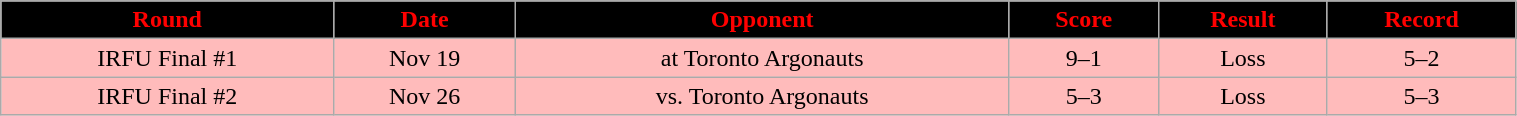<table class="wikitable" width="80%">
<tr align="center"  style="background:black;color:red;">
<td><strong>Round</strong></td>
<td><strong>Date</strong></td>
<td><strong>Opponent</strong></td>
<td><strong>Score</strong></td>
<td><strong>Result</strong></td>
<td><strong>Record</strong></td>
</tr>
<tr align="center" bgcolor="#ffbbbb">
<td>IRFU Final #1</td>
<td>Nov 19</td>
<td>at Toronto Argonauts</td>
<td>9–1</td>
<td>Loss</td>
<td>5–2</td>
</tr>
<tr align="center" bgcolor="#ffbbbb">
<td>IRFU Final #2</td>
<td>Nov 26</td>
<td>vs. Toronto Argonauts</td>
<td>5–3</td>
<td>Loss</td>
<td>5–3</td>
</tr>
</table>
